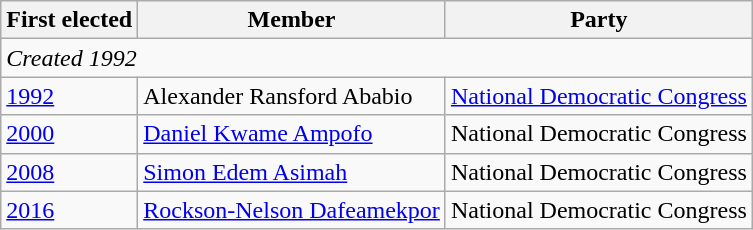<table class="wikitable">
<tr>
<th>First elected</th>
<th>Member</th>
<th>Party</th>
</tr>
<tr>
<td colspan=3><em>Created 1992</em></td>
</tr>
<tr>
<td><a href='#'>1992</a></td>
<td>Alexander Ransford Ababio</td>
<td><a href='#'>National Democratic Congress</a></td>
</tr>
<tr>
<td><a href='#'>2000</a></td>
<td><a href='#'>Daniel Kwame Ampofo</a></td>
<td>National Democratic Congress</td>
</tr>
<tr>
<td><a href='#'>2008</a></td>
<td><a href='#'>Simon Edem Asimah</a></td>
<td>National Democratic Congress</td>
</tr>
<tr>
<td><a href='#'>2016</a></td>
<td><a href='#'>Rockson-Nelson Dafeamekpor</a></td>
<td>National Democratic Congress</td>
</tr>
</table>
